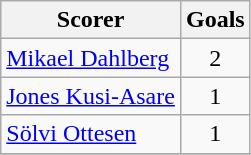<table class="wikitable">
<tr>
<th>Scorer</th>
<th>Goals</th>
</tr>
<tr>
<td> <a href='#'>Mikael Dahlberg</a></td>
<td align=center>2</td>
</tr>
<tr>
<td> <a href='#'>Jones Kusi-Asare</a></td>
<td align=center>1</td>
</tr>
<tr>
<td> <a href='#'>Sölvi Ottesen</a></td>
<td align=center>1</td>
</tr>
<tr>
</tr>
</table>
